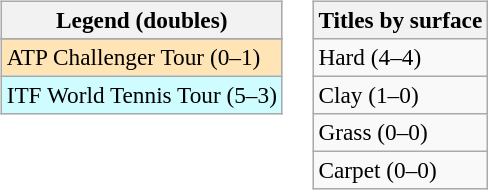<table>
<tr valign=top>
<td><br><table class=wikitable style=font-size:97%>
<tr>
<th>Legend (doubles)</th>
</tr>
<tr bgcolor=e5d1cb>
</tr>
<tr bgcolor=moccasin>
<td>ATP Challenger Tour (0–1)</td>
</tr>
<tr bgcolor=cffcff>
<td>ITF World Tennis Tour (5–3)</td>
</tr>
</table>
</td>
<td><br><table class=wikitable style=font-size:97%>
<tr>
<th>Titles by surface</th>
</tr>
<tr>
<td>Hard (4–4)</td>
</tr>
<tr>
<td>Clay (1–0)</td>
</tr>
<tr>
<td>Grass (0–0)</td>
</tr>
<tr>
<td>Carpet (0–0)</td>
</tr>
</table>
</td>
</tr>
</table>
